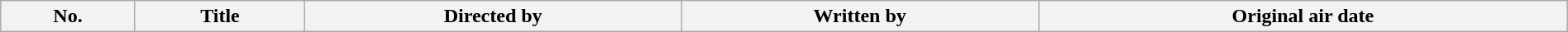<table class="wikitable plainrowheaders" style="width:100%; background:#fff;">
<tr>
<th style="background:#;">No.</th>
<th style="background:#;">Title</th>
<th style="background:#;">Directed by</th>
<th style="background:#;">Written by</th>
<th style="background:#;">Original air date<br>






























</th>
</tr>
</table>
